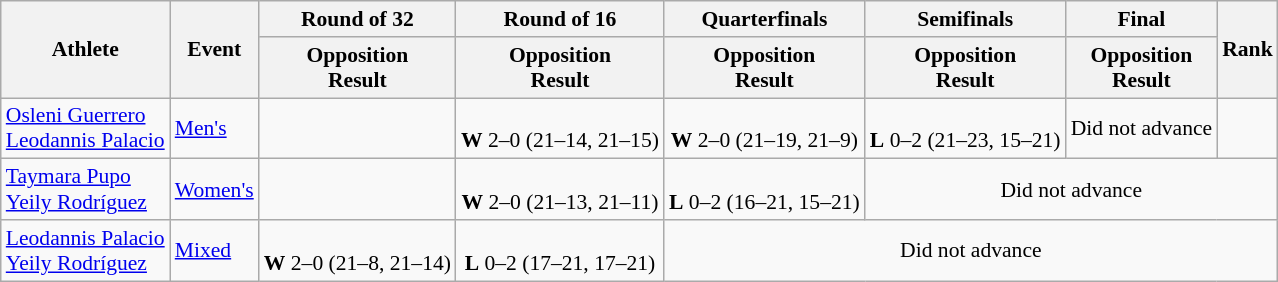<table class="wikitable" style="font-size:90%">
<tr>
<th rowspan="2">Athlete</th>
<th rowspan="2">Event</th>
<th>Round of 32</th>
<th>Round of 16</th>
<th>Quarterfinals</th>
<th>Semifinals</th>
<th>Final</th>
<th rowspan="2">Rank</th>
</tr>
<tr>
<th>Opposition<br>Result</th>
<th>Opposition<br>Result</th>
<th>Opposition<br>Result</th>
<th>Opposition<br>Result</th>
<th>Opposition<br>Result</th>
</tr>
<tr align=center>
<td align=left><a href='#'>Osleni Guerrero</a><br><a href='#'>Leodannis Palacio</a></td>
<td align=left><a href='#'>Men's</a></td>
<td></td>
<td><br><strong>W</strong> 2–0 (21–14, 21–15)</td>
<td><br><strong>W</strong> 2–0 (21–19, 21–9)</td>
<td><br><strong>L</strong> 0–2 (21–23, 15–21)</td>
<td>Did not advance</td>
<td></td>
</tr>
<tr align=center>
<td align=left><a href='#'>Taymara Pupo</a><br><a href='#'>Yeily Rodríguez</a></td>
<td align=left><a href='#'>Women's</a></td>
<td></td>
<td><br><strong>W</strong> 2–0 (21–13, 21–11)</td>
<td><br><strong>L</strong> 0–2 (16–21, 15–21)</td>
<td colspan=3>Did not advance</td>
</tr>
<tr align=center>
<td align=left><a href='#'>Leodannis Palacio</a><br><a href='#'>Yeily Rodríguez</a></td>
<td align=left><a href='#'>Mixed</a></td>
<td><br><strong>W</strong> 2–0 (21–8, 21–14)</td>
<td><br><strong>L</strong> 0–2 (17–21, 17–21)</td>
<td colspan=4>Did not advance</td>
</tr>
</table>
